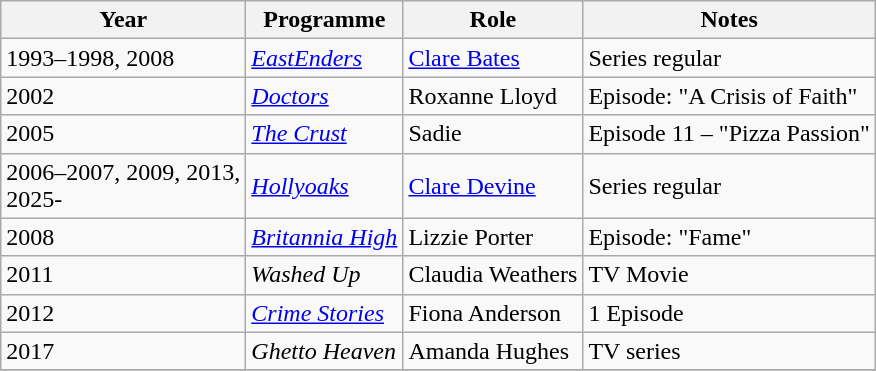<table class="wikitable">
<tr>
<th>Year</th>
<th>Programme</th>
<th>Role</th>
<th>Notes</th>
</tr>
<tr>
<td>1993–1998, 2008</td>
<td><em><a href='#'>EastEnders</a></em></td>
<td><a href='#'>Clare Bates</a></td>
<td>Series regular</td>
</tr>
<tr>
<td>2002</td>
<td><em><a href='#'>Doctors</a></em></td>
<td>Roxanne Lloyd</td>
<td>Episode: "A Crisis of Faith"</td>
</tr>
<tr>
<td>2005</td>
<td><em><a href='#'>The Crust</a></em></td>
<td>Sadie</td>
<td>Episode 11 – "Pizza Passion"</td>
</tr>
<tr>
<td>2006–2007, 2009, 2013,<br>2025-</td>
<td><em><a href='#'>Hollyoaks</a></em></td>
<td><a href='#'>Clare Devine</a></td>
<td>Series regular</td>
</tr>
<tr>
<td>2008</td>
<td><em><a href='#'>Britannia High</a></em></td>
<td>Lizzie Porter</td>
<td>Episode: "Fame"</td>
</tr>
<tr>
<td>2011</td>
<td><em>Washed Up</em></td>
<td>Claudia Weathers</td>
<td>TV Movie</td>
</tr>
<tr>
<td>2012</td>
<td><em><a href='#'>Crime Stories</a></em></td>
<td>Fiona Anderson</td>
<td>1 Episode</td>
</tr>
<tr>
<td>2017</td>
<td><em>Ghetto Heaven</em></td>
<td>Amanda Hughes</td>
<td>TV series</td>
</tr>
<tr>
</tr>
</table>
